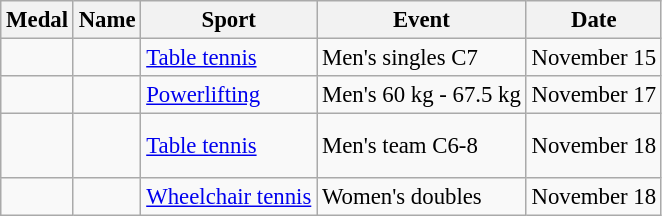<table class="wikitable sortable" border="1" style="font-size:95%">
<tr>
<th>Medal</th>
<th>Name</th>
<th>Sport</th>
<th>Event</th>
<th>Date</th>
</tr>
<tr>
<td></td>
<td></td>
<td><a href='#'>Table tennis</a></td>
<td>Men's singles C7</td>
<td>November 15</td>
</tr>
<tr>
<td></td>
<td></td>
<td><a href='#'>Powerlifting</a></td>
<td>Men's 60 kg - 67.5 kg</td>
<td>November 17</td>
</tr>
<tr>
<td></td>
<td><br><br></td>
<td><a href='#'>Table tennis</a></td>
<td>Men's team C6-8</td>
<td>November 18</td>
</tr>
<tr>
<td></td>
<td><br></td>
<td><a href='#'>Wheelchair tennis</a></td>
<td>Women's doubles</td>
<td>November 18</td>
</tr>
</table>
